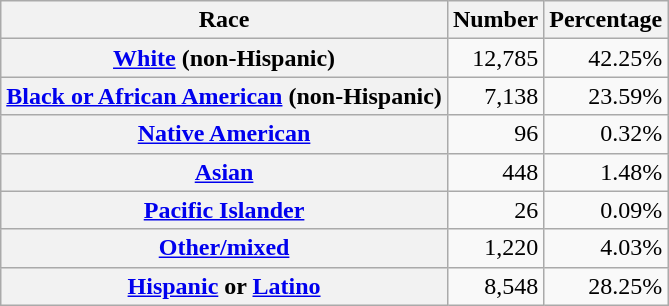<table class="wikitable" style="text-align:right">
<tr>
<th scope="col">Race</th>
<th scope="col">Number</th>
<th scope="col">Percentage</th>
</tr>
<tr>
<th scope="row"><a href='#'>White</a> (non-Hispanic)</th>
<td>12,785</td>
<td>42.25%</td>
</tr>
<tr>
<th scope="row"><a href='#'>Black or African American</a> (non-Hispanic)</th>
<td>7,138</td>
<td>23.59%</td>
</tr>
<tr>
<th scope="row"><a href='#'>Native American</a></th>
<td>96</td>
<td>0.32%</td>
</tr>
<tr>
<th scope="row"><a href='#'>Asian</a></th>
<td>448</td>
<td>1.48%</td>
</tr>
<tr>
<th scope="row"><a href='#'>Pacific Islander</a></th>
<td>26</td>
<td>0.09%</td>
</tr>
<tr>
<th scope="row"><a href='#'>Other/mixed</a></th>
<td>1,220</td>
<td>4.03%</td>
</tr>
<tr>
<th scope="row"><a href='#'>Hispanic</a> or <a href='#'>Latino</a></th>
<td>8,548</td>
<td>28.25%</td>
</tr>
</table>
